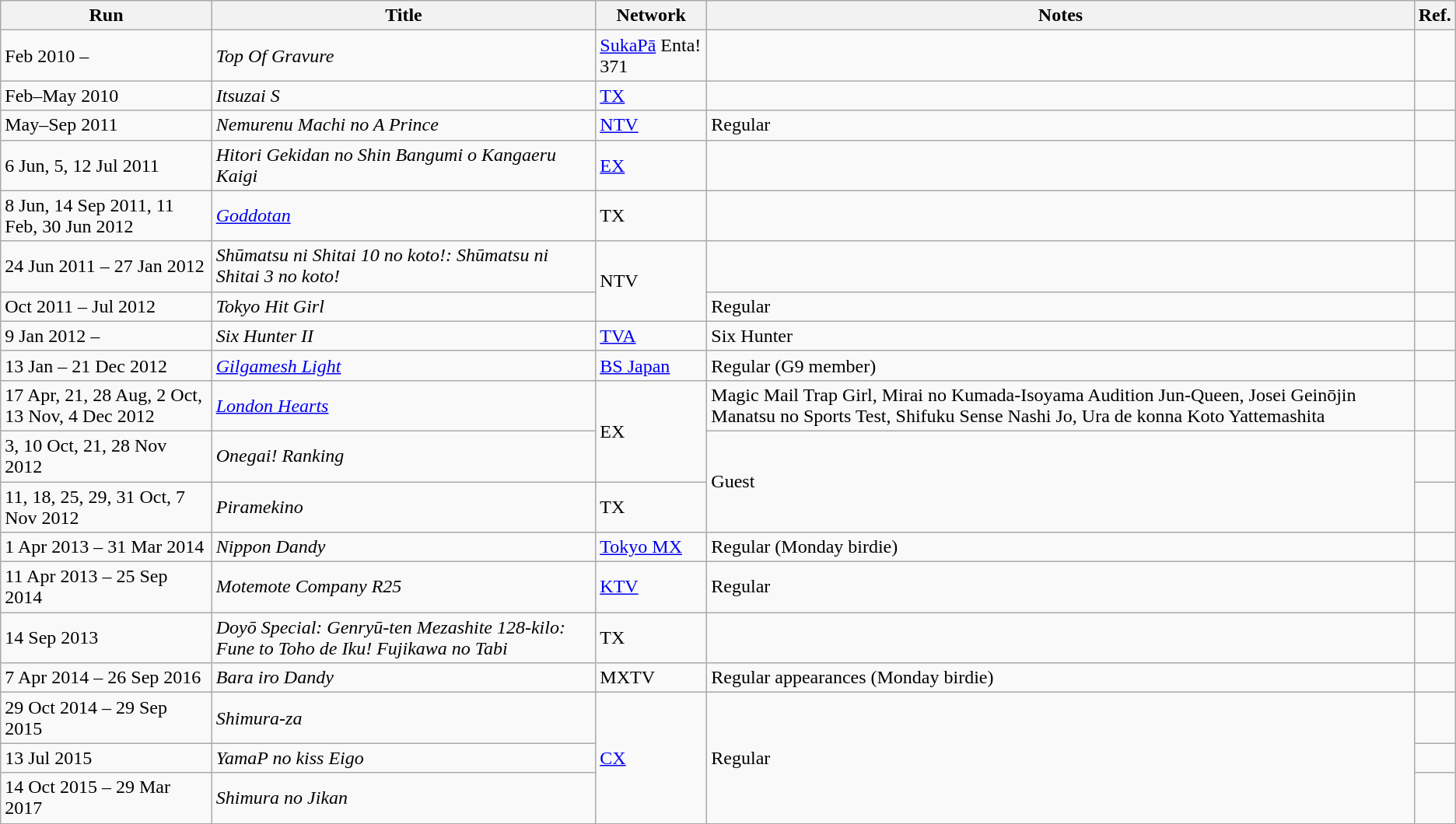<table class="wikitable">
<tr>
<th>Run</th>
<th>Title</th>
<th>Network</th>
<th>Notes</th>
<th>Ref.</th>
</tr>
<tr>
<td>Feb 2010 –</td>
<td><em>Top Of Gravure</em></td>
<td><a href='#'>SukaPā</a> Enta! 371</td>
<td></td>
<td></td>
</tr>
<tr>
<td>Feb–May 2010</td>
<td><em>Itsuzai S</em></td>
<td><a href='#'>TX</a></td>
<td></td>
<td></td>
</tr>
<tr>
<td>May–Sep 2011</td>
<td><em>Nemurenu Machi no A Prince</em></td>
<td><a href='#'>NTV</a></td>
<td>Regular</td>
<td></td>
</tr>
<tr>
<td>6 Jun, 5, 12 Jul 2011</td>
<td><em>Hitori Gekidan no Shin Bangumi o Kangaeru Kaigi</em></td>
<td><a href='#'>EX</a></td>
<td></td>
<td></td>
</tr>
<tr>
<td>8 Jun, 14 Sep 2011, 11 Feb, 30 Jun 2012</td>
<td><em><a href='#'>Goddotan</a></em></td>
<td>TX</td>
<td></td>
<td></td>
</tr>
<tr>
<td>24 Jun 2011 – 27 Jan 2012</td>
<td><em>Shūmatsu ni Shitai 10 no koto!: Shūmatsu ni Shitai 3 no koto!</em></td>
<td rowspan="2">NTV</td>
<td></td>
<td></td>
</tr>
<tr>
<td>Oct 2011 – Jul 2012</td>
<td><em>Tokyo Hit Girl</em></td>
<td>Regular</td>
<td></td>
</tr>
<tr>
<td>9 Jan 2012 –</td>
<td><em>Six Hunter II</em></td>
<td><a href='#'>TVA</a></td>
<td>Six Hunter</td>
<td></td>
</tr>
<tr>
<td>13 Jan – 21 Dec 2012</td>
<td><em><a href='#'>Gilgamesh Light</a></em></td>
<td><a href='#'>BS Japan</a></td>
<td>Regular (G9 member)</td>
<td></td>
</tr>
<tr>
<td>17 Apr, 21, 28 Aug, 2 Oct, 13 Nov, 4 Dec 2012</td>
<td><em><a href='#'>London Hearts</a></em></td>
<td rowspan="2">EX</td>
<td>Magic Mail Trap Girl, Mirai no Kumada-Isoyama Audition Jun-Queen, Josei Geinōjin Manatsu no Sports Test, Shifuku Sense Nashi Jo, Ura de konna Koto Yattemashita</td>
<td></td>
</tr>
<tr>
<td>3, 10 Oct, 21, 28 Nov 2012</td>
<td><em>Onegai! Ranking</em></td>
<td rowspan="2">Guest</td>
<td></td>
</tr>
<tr>
<td>11, 18, 25, 29, 31 Oct, 7 Nov 2012</td>
<td><em>Piramekino</em></td>
<td>TX</td>
<td></td>
</tr>
<tr>
<td>1 Apr 2013 – 31 Mar 2014</td>
<td><em>Nippon Dandy</em></td>
<td><a href='#'>Tokyo MX</a></td>
<td>Regular (Monday birdie)</td>
<td></td>
</tr>
<tr>
<td>11 Apr 2013 – 25 Sep 2014</td>
<td><em>Motemote Company R25</em></td>
<td><a href='#'>KTV</a></td>
<td>Regular</td>
<td></td>
</tr>
<tr>
<td>14 Sep 2013</td>
<td><em>Doyō Special: Genryū-ten Mezashite 128-kilo: Fune to Toho de Iku! Fujikawa no Tabi</em></td>
<td>TX</td>
<td></td>
<td></td>
</tr>
<tr>
<td>7 Apr 2014 – 26 Sep 2016</td>
<td><em>Bara iro Dandy</em></td>
<td>MXTV</td>
<td>Regular appearances (Monday birdie)</td>
<td></td>
</tr>
<tr>
<td>29 Oct 2014 – 29 Sep 2015</td>
<td><em>Shimura-za</em></td>
<td rowspan="3"><a href='#'>CX</a></td>
<td rowspan="3">Regular</td>
<td></td>
</tr>
<tr>
<td>13 Jul 2015</td>
<td><em>YamaP no kiss Eigo</em></td>
<td></td>
</tr>
<tr>
<td>14 Oct 2015 – 29 Mar 2017</td>
<td><em>Shimura no Jikan</em></td>
<td></td>
</tr>
</table>
